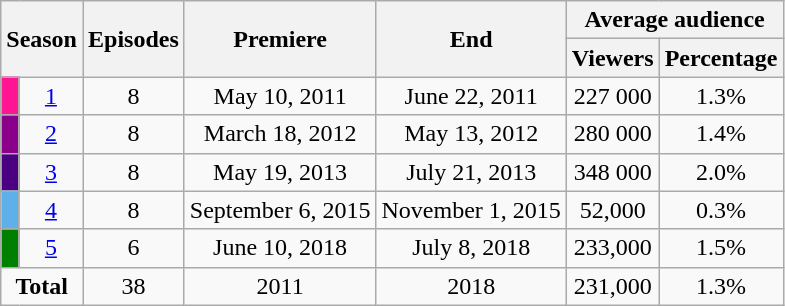<table class="wikitable" style="text-align:center">
<tr>
<th colspan="2" rowspan="2">Season</th>
<th rowspan="2">Episodes</th>
<th rowspan="2">Premiere</th>
<th rowspan="2">End</th>
<th colspan="3">Average audience</th>
</tr>
<tr>
<th>Viewers</th>
<th>Percentage</th>
</tr>
<tr>
<td style="width: 5px" bgcolor="DeepPink"></td>
<td><a href='#'>1</a></td>
<td>8</td>
<td>May 10, 2011</td>
<td>June 22, 2011</td>
<td>227 000</td>
<td>1.3%</td>
</tr>
<tr>
<td style="background:DarkMagenta;"></td>
<td><a href='#'>2</a></td>
<td>8</td>
<td>March 18, 2012</td>
<td>May 13, 2012</td>
<td>280 000</td>
<td>1.4%</td>
</tr>
<tr>
<td style="background:Indigo;"></td>
<td><a href='#'>3</a></td>
<td>8</td>
<td>May 19, 2013</td>
<td>July 21, 2013</td>
<td>348 000</td>
<td>2.0%</td>
</tr>
<tr>
<td style="background:#5eb0eb;"></td>
<td><a href='#'>4</a></td>
<td>8</td>
<td>September 6, 2015</td>
<td>November 1, 2015</td>
<td>52,000</td>
<td>0.3%</td>
</tr>
<tr>
<td style="background:#008000;"></td>
<td><a href='#'>5</a></td>
<td>6</td>
<td>June 10, 2018</td>
<td>July 8, 2018</td>
<td>233,000</td>
<td>1.5%</td>
</tr>
<tr>
<td colspan="2" style="text-align:center;"><strong>Total</strong></td>
<td>38</td>
<td>2011</td>
<td>2018</td>
<td>231,000</td>
<td>1.3%</td>
</tr>
</table>
